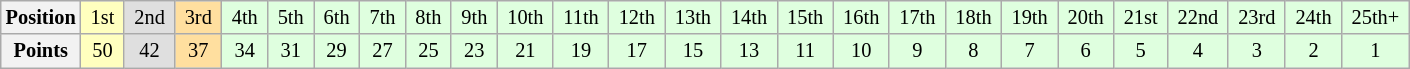<table class="wikitable" style="font-size:85%; text-align:center">
<tr>
<th>Position</th>
<td style="background:#FFFFBF;"> 1st </td>
<td style="background:#DFDFDF;"> 2nd </td>
<td style="background:#FFDF9F;"> 3rd </td>
<td style="background:#DFFFDF;"> 4th </td>
<td style="background:#DFFFDF;"> 5th </td>
<td style="background:#DFFFDF;"> 6th </td>
<td style="background:#DFFFDF;"> 7th </td>
<td style="background:#DFFFDF;"> 8th </td>
<td style="background:#DFFFDF;"> 9th </td>
<td style="background:#DFFFDF;"> 10th </td>
<td style="background:#DFFFDF;"> 11th </td>
<td style="background:#DFFFDF;"> 12th </td>
<td style="background:#DFFFDF;"> 13th </td>
<td style="background:#DFFFDF;"> 14th </td>
<td style="background:#DFFFDF;"> 15th </td>
<td style="background:#DFFFDF;"> 16th </td>
<td style="background:#DFFFDF;"> 17th </td>
<td style="background:#DFFFDF;"> 18th </td>
<td style="background:#DFFFDF;"> 19th </td>
<td style="background:#DFFFDF;"> 20th </td>
<td style="background:#DFFFDF;"> 21st </td>
<td style="background:#DFFFDF;"> 22nd </td>
<td style="background:#DFFFDF;"> 23rd </td>
<td style="background:#DFFFDF;"> 24th </td>
<td style="background:#DFFFDF;"> 25th+ </td>
</tr>
<tr>
<th>Points</th>
<td style="background:#FFFFBF;">50</td>
<td style="background:#DFDFDF;">42</td>
<td style="background:#FFDF9F;">37</td>
<td style="background:#DFFFDF;">34</td>
<td style="background:#DFFFDF;">31</td>
<td style="background:#DFFFDF;">29</td>
<td style="background:#DFFFDF;">27</td>
<td style="background:#DFFFDF;">25</td>
<td style="background:#DFFFDF;">23</td>
<td style="background:#DFFFDF;">21</td>
<td style="background:#DFFFDF;">19</td>
<td style="background:#DFFFDF;">17</td>
<td style="background:#DFFFDF;">15</td>
<td style="background:#DFFFDF;">13</td>
<td style="background:#DFFFDF;">11</td>
<td style="background:#DFFFDF;">10</td>
<td style="background:#DFFFDF;">9</td>
<td style="background:#DFFFDF;">8</td>
<td style="background:#DFFFDF;">7</td>
<td style="background:#DFFFDF;">6</td>
<td style="background:#DFFFDF;">5</td>
<td style="background:#DFFFDF;">4</td>
<td style="background:#DFFFDF;">3</td>
<td style="background:#DFFFDF;">2</td>
<td style="background:#DFFFDF;">1</td>
</tr>
</table>
